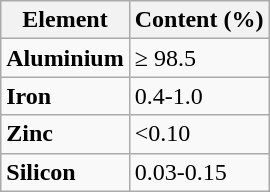<table class="wikitable">
<tr>
<th>Element</th>
<th>Content (%)</th>
</tr>
<tr>
<td><strong>Aluminium</strong></td>
<td>≥ 98.5</td>
</tr>
<tr>
<td><strong>Iron</strong></td>
<td>0.4-1.0</td>
</tr>
<tr>
<td><strong>Zinc</strong></td>
<td><0.10</td>
</tr>
<tr>
<td><strong>Silicon</strong></td>
<td>0.03-0.15</td>
</tr>
</table>
